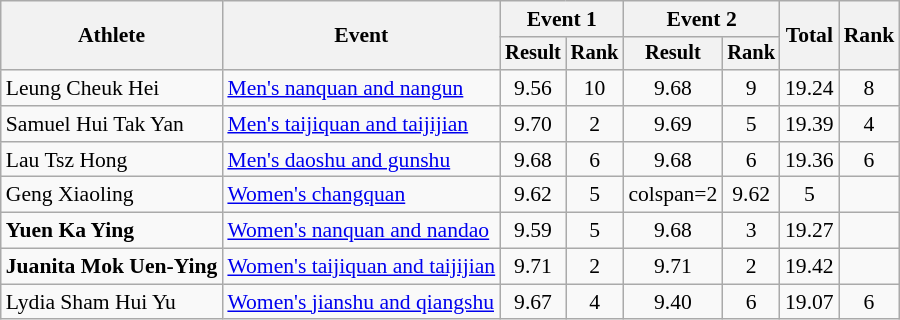<table class=wikitable style=font-size:90%;text-align:center>
<tr>
<th rowspan="2">Athlete</th>
<th rowspan="2">Event</th>
<th colspan="2">Event 1</th>
<th colspan="2">Event 2</th>
<th rowspan="2">Total</th>
<th rowspan="2">Rank</th>
</tr>
<tr style="font-size:95%">
<th>Result</th>
<th>Rank</th>
<th>Result</th>
<th>Rank</th>
</tr>
<tr>
<td align=left>Leung Cheuk Hei</td>
<td align=left><a href='#'>Men's nanquan and nangun</a></td>
<td>9.56</td>
<td>10</td>
<td>9.68</td>
<td>9</td>
<td>19.24</td>
<td>8</td>
</tr>
<tr>
<td align=left>Samuel Hui Tak Yan</td>
<td align=left><a href='#'>Men's taijiquan and taijijian</a></td>
<td>9.70</td>
<td>2</td>
<td>9.69</td>
<td>5</td>
<td>19.39</td>
<td>4</td>
</tr>
<tr>
<td align=left>Lau Tsz Hong</td>
<td align=left><a href='#'>Men's daoshu and gunshu</a></td>
<td>9.68</td>
<td>6</td>
<td>9.68</td>
<td>6</td>
<td>19.36</td>
<td>6</td>
</tr>
<tr>
<td align=left>Geng Xiaoling</td>
<td align=left><a href='#'>Women's changquan</a></td>
<td>9.62</td>
<td>5</td>
<td>colspan=2 </td>
<td>9.62</td>
<td>5</td>
</tr>
<tr>
<td align=left><strong>Yuen Ka Ying</strong></td>
<td align=left><a href='#'>Women's nanquan and nandao</a></td>
<td>9.59</td>
<td>5</td>
<td>9.68</td>
<td>3</td>
<td>19.27</td>
<td></td>
</tr>
<tr>
<td align=left><strong>Juanita Mok Uen-Ying</strong></td>
<td align=left><a href='#'>Women's taijiquan and taijijian</a></td>
<td>9.71</td>
<td>2</td>
<td>9.71</td>
<td>2</td>
<td>19.42</td>
<td></td>
</tr>
<tr>
<td align=left>Lydia Sham Hui Yu</td>
<td align=left><a href='#'>Women's jianshu and qiangshu</a></td>
<td>9.67</td>
<td>4</td>
<td>9.40</td>
<td>6</td>
<td>19.07</td>
<td>6</td>
</tr>
</table>
